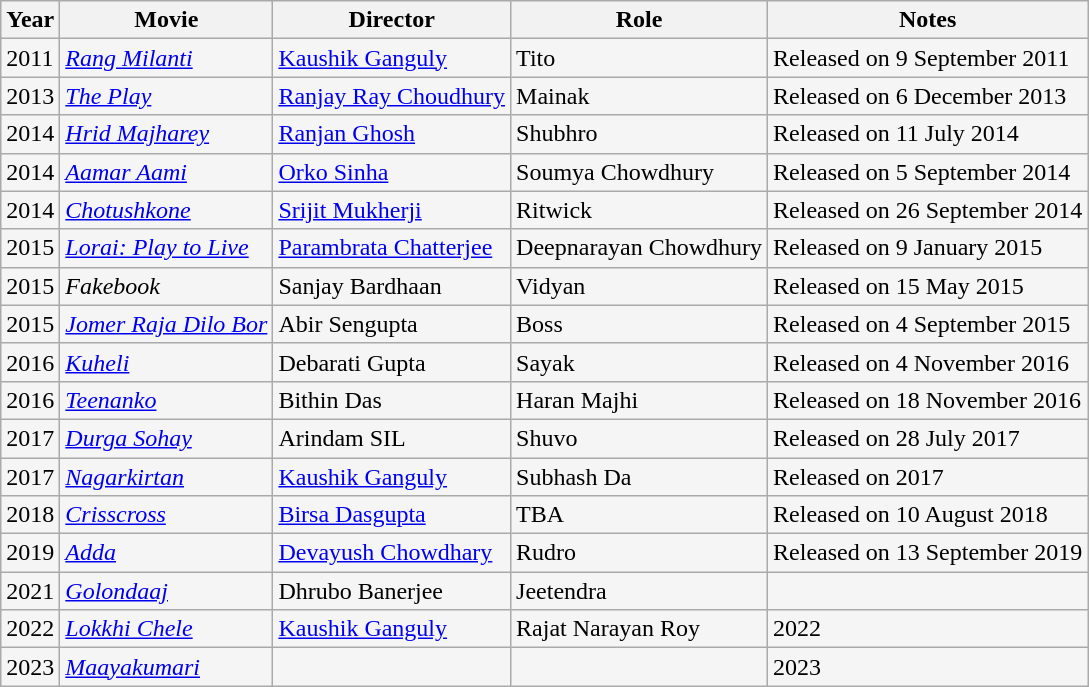<table class="wikitable sortable" style="background:#F5F5F5;">
<tr>
<th>Year</th>
<th>Movie</th>
<th>Director</th>
<th>Role</th>
<th>Notes</th>
</tr>
<tr>
<td>2011</td>
<td><em><a href='#'>Rang Milanti</a></em></td>
<td><a href='#'>Kaushik Ganguly</a></td>
<td>Tito</td>
<td>Released on 9 September 2011</td>
</tr>
<tr>
<td>2013</td>
<td><em><a href='#'>The Play</a></em></td>
<td><a href='#'>Ranjay Ray Choudhury</a></td>
<td>Mainak</td>
<td>Released on 6 December 2013</td>
</tr>
<tr>
<td>2014</td>
<td><em><a href='#'>Hrid Majharey</a></em></td>
<td><a href='#'>Ranjan Ghosh</a></td>
<td>Shubhro</td>
<td>Released on 11 July 2014</td>
</tr>
<tr>
<td>2014</td>
<td><em><a href='#'>Aamar Aami</a></em></td>
<td><a href='#'>Orko Sinha</a></td>
<td>Soumya Chowdhury</td>
<td>Released on 5 September 2014</td>
</tr>
<tr>
<td>2014</td>
<td><em><a href='#'>Chotushkone</a></em></td>
<td><a href='#'>Srijit Mukherji</a></td>
<td>Ritwick</td>
<td>Released on 26 September 2014</td>
</tr>
<tr>
<td>2015</td>
<td><em><a href='#'>Lorai: Play to Live</a></em></td>
<td><a href='#'>Parambrata Chatterjee</a></td>
<td>Deepnarayan Chowdhury</td>
<td>Released on 9 January 2015</td>
</tr>
<tr>
<td>2015</td>
<td><em>Fakebook</em></td>
<td>Sanjay Bardhaan</td>
<td>Vidyan</td>
<td>Released on 15 May 2015</td>
</tr>
<tr>
<td>2015</td>
<td><em><a href='#'>Jomer Raja Dilo Bor</a></em></td>
<td>Abir Sengupta</td>
<td>Boss</td>
<td>Released on 4 September 2015</td>
</tr>
<tr>
<td>2016</td>
<td><em><a href='#'>Kuheli</a></em></td>
<td>Debarati Gupta</td>
<td>Sayak</td>
<td>Released on 4 November 2016</td>
</tr>
<tr>
<td>2016</td>
<td><em><a href='#'>Teenanko</a></em></td>
<td>Bithin Das</td>
<td>Haran Majhi</td>
<td>Released on 18 November 2016</td>
</tr>
<tr>
<td>2017</td>
<td><em><a href='#'>Durga Sohay</a></em></td>
<td>Arindam SIL</td>
<td>Shuvo</td>
<td>Released on 28 July 2017</td>
</tr>
<tr>
<td>2017</td>
<td><em><a href='#'>Nagarkirtan</a></em></td>
<td><a href='#'>Kaushik Ganguly</a></td>
<td>Subhash Da</td>
<td>Released on 2017</td>
</tr>
<tr>
<td>2018</td>
<td><em><a href='#'>Crisscross</a></em></td>
<td><a href='#'>Birsa Dasgupta</a></td>
<td>TBA</td>
<td>Released on 10 August 2018</td>
</tr>
<tr>
<td>2019</td>
<td><em><a href='#'>Adda</a></em></td>
<td><a href='#'>Devayush Chowdhary</a></td>
<td>Rudro</td>
<td>Released on 13 September 2019</td>
</tr>
<tr>
<td>2021</td>
<td><em><a href='#'>Golondaaj</a></em></td>
<td>Dhrubo Banerjee</td>
<td>Jeetendra</td>
<td></td>
</tr>
<tr>
<td>2022</td>
<td><em><a href='#'>Lokkhi Chele</a></em></td>
<td><a href='#'>Kaushik Ganguly</a></td>
<td>Rajat Narayan Roy</td>
<td>2022</td>
</tr>
<tr>
<td>2023</td>
<td><em><a href='#'>Maayakumari</a></em></td>
<td></td>
<td></td>
<td>2023</td>
</tr>
</table>
